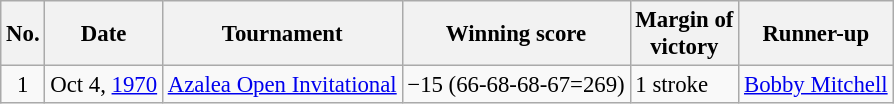<table class="wikitable" style="font-size:95%;">
<tr>
<th>No.</th>
<th>Date</th>
<th>Tournament</th>
<th>Winning score</th>
<th>Margin of<br>victory</th>
<th>Runner-up</th>
</tr>
<tr>
<td align=center>1</td>
<td>Oct 4, <a href='#'>1970</a></td>
<td><a href='#'>Azalea Open Invitational</a></td>
<td>−15 (66-68-68-67=269)</td>
<td>1 stroke</td>
<td> <a href='#'>Bobby Mitchell</a></td>
</tr>
</table>
